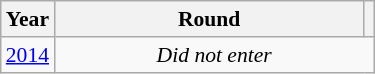<table class="wikitable" style="text-align: center; font-size:90%">
<tr>
<th>Year</th>
<th style="width:200px">Round</th>
<th></th>
</tr>
<tr>
<td><a href='#'>2014</a></td>
<td colspan="2"><em>Did not enter</em></td>
</tr>
</table>
